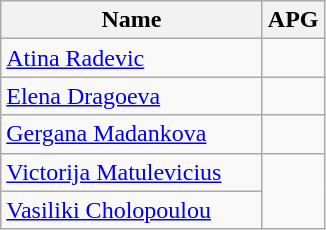<table class=wikitable>
<tr>
<th width=167>Name</th>
<th>APG</th>
</tr>
<tr>
<td> <a href='#'>Atina Radevic</a></td>
<td></td>
</tr>
<tr>
<td> <a href='#'>Elena Dragoeva</a></td>
<td></td>
</tr>
<tr>
<td> <a href='#'>Gergana Madankova</a></td>
<td></td>
</tr>
<tr>
<td> <a href='#'>Victorija Matulevicius</a></td>
<td rowspan=2></td>
</tr>
<tr>
<td> <a href='#'>Vasiliki Cholopoulou</a></td>
</tr>
</table>
